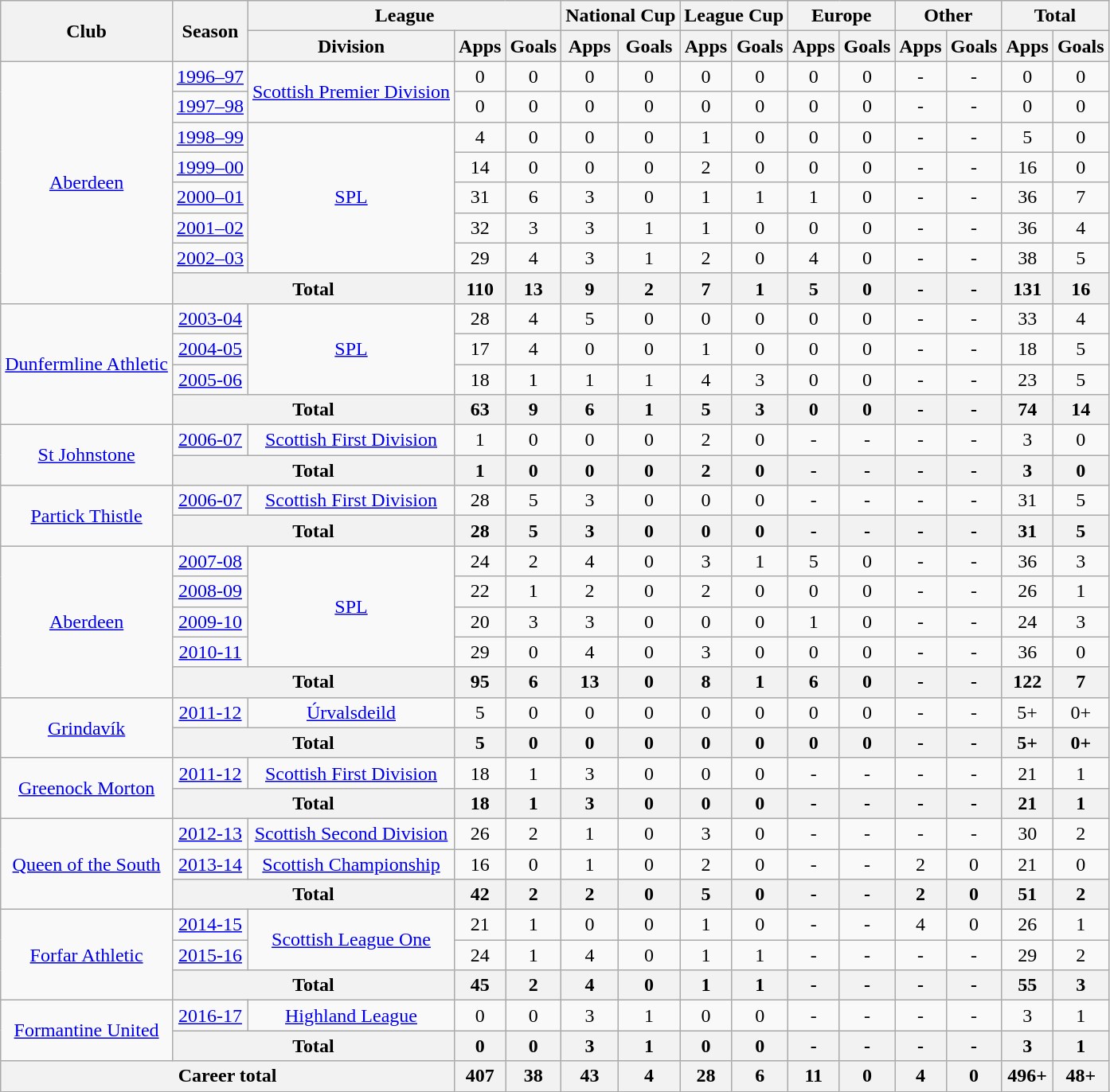<table class="wikitable" style="text-align:center">
<tr>
<th rowspan="2">Club</th>
<th rowspan="2">Season</th>
<th colspan="3">League</th>
<th colspan="2">National Cup</th>
<th colspan="2">League Cup</th>
<th colspan="2">Europe</th>
<th colspan="2">Other</th>
<th colspan="2">Total</th>
</tr>
<tr>
<th>Division</th>
<th>Apps</th>
<th>Goals</th>
<th>Apps</th>
<th>Goals</th>
<th>Apps</th>
<th>Goals</th>
<th>Apps</th>
<th>Goals</th>
<th>Apps</th>
<th>Goals</th>
<th>Apps</th>
<th>Goals</th>
</tr>
<tr>
<td rowspan="8"><a href='#'>Aberdeen</a></td>
<td><a href='#'>1996–97</a></td>
<td rowspan="2"><a href='#'>Scottish Premier Division</a></td>
<td>0</td>
<td>0</td>
<td>0</td>
<td>0</td>
<td>0</td>
<td>0</td>
<td>0</td>
<td>0</td>
<td>-</td>
<td>-</td>
<td>0</td>
<td>0</td>
</tr>
<tr>
<td><a href='#'>1997–98</a></td>
<td>0</td>
<td>0</td>
<td>0</td>
<td>0</td>
<td>0</td>
<td>0</td>
<td>0</td>
<td>0</td>
<td>-</td>
<td>-</td>
<td>0</td>
<td>0</td>
</tr>
<tr>
<td><a href='#'>1998–99</a></td>
<td rowspan="5"><a href='#'>SPL</a></td>
<td>4</td>
<td>0</td>
<td>0</td>
<td>0</td>
<td>1</td>
<td>0</td>
<td>0</td>
<td>0</td>
<td>-</td>
<td>-</td>
<td>5</td>
<td>0</td>
</tr>
<tr>
<td><a href='#'>1999–00</a></td>
<td>14</td>
<td>0</td>
<td>0</td>
<td>0</td>
<td>2</td>
<td>0</td>
<td>0</td>
<td>0</td>
<td>-</td>
<td>-</td>
<td>16</td>
<td>0</td>
</tr>
<tr>
<td><a href='#'>2000–01</a></td>
<td>31</td>
<td>6</td>
<td>3</td>
<td>0</td>
<td>1</td>
<td>1</td>
<td>1</td>
<td>0</td>
<td>-</td>
<td>-</td>
<td>36</td>
<td>7</td>
</tr>
<tr>
<td><a href='#'>2001–02</a></td>
<td>32</td>
<td>3</td>
<td>3</td>
<td>1</td>
<td>1</td>
<td>0</td>
<td>0</td>
<td>0</td>
<td>-</td>
<td>-</td>
<td>36</td>
<td>4</td>
</tr>
<tr>
<td><a href='#'>2002–03</a></td>
<td>29</td>
<td>4</td>
<td>3</td>
<td>1</td>
<td>2</td>
<td>0</td>
<td>4</td>
<td>0</td>
<td>-</td>
<td>-</td>
<td>38</td>
<td>5</td>
</tr>
<tr>
<th colspan="2">Total</th>
<th>110</th>
<th>13</th>
<th>9</th>
<th>2</th>
<th>7</th>
<th>1</th>
<th>5</th>
<th>0</th>
<th>-</th>
<th>-</th>
<th>131</th>
<th>16</th>
</tr>
<tr>
<td rowspan="4"><a href='#'>Dunfermline Athletic</a></td>
<td><a href='#'>2003-04</a></td>
<td rowspan="3"><a href='#'>SPL</a></td>
<td>28</td>
<td>4</td>
<td>5</td>
<td>0</td>
<td>0</td>
<td>0</td>
<td>0</td>
<td>0</td>
<td>-</td>
<td>-</td>
<td>33</td>
<td>4</td>
</tr>
<tr>
<td><a href='#'>2004-05</a></td>
<td>17</td>
<td>4</td>
<td>0</td>
<td>0</td>
<td>1</td>
<td>0</td>
<td>0</td>
<td>0</td>
<td>-</td>
<td>-</td>
<td>18</td>
<td>5</td>
</tr>
<tr>
<td><a href='#'>2005-06</a></td>
<td>18</td>
<td>1</td>
<td>1</td>
<td>1</td>
<td>4</td>
<td>3</td>
<td>0</td>
<td>0</td>
<td>-</td>
<td>-</td>
<td>23</td>
<td>5</td>
</tr>
<tr>
<th colspan="2">Total</th>
<th>63</th>
<th>9</th>
<th>6</th>
<th>1</th>
<th>5</th>
<th>3</th>
<th>0</th>
<th>0</th>
<th>-</th>
<th>-</th>
<th>74</th>
<th>14</th>
</tr>
<tr>
<td rowspan="2"><a href='#'>St Johnstone</a></td>
<td><a href='#'>2006-07</a></td>
<td><a href='#'>Scottish First Division</a></td>
<td>1</td>
<td>0</td>
<td>0</td>
<td>0</td>
<td>2</td>
<td>0</td>
<td>-</td>
<td>-</td>
<td>-</td>
<td>-</td>
<td>3</td>
<td>0</td>
</tr>
<tr>
<th colspan="2">Total</th>
<th>1</th>
<th>0</th>
<th>0</th>
<th>0</th>
<th>2</th>
<th>0</th>
<th>-</th>
<th>-</th>
<th>-</th>
<th>-</th>
<th>3</th>
<th>0</th>
</tr>
<tr>
<td rowspan="2"><a href='#'>Partick Thistle</a></td>
<td><a href='#'>2006-07</a></td>
<td><a href='#'>Scottish First Division</a></td>
<td>28</td>
<td>5</td>
<td>3</td>
<td>0</td>
<td>0</td>
<td>0</td>
<td>-</td>
<td>-</td>
<td>-</td>
<td>-</td>
<td>31</td>
<td>5</td>
</tr>
<tr>
<th colspan="2">Total</th>
<th>28</th>
<th>5</th>
<th>3</th>
<th>0</th>
<th>0</th>
<th>0</th>
<th>-</th>
<th>-</th>
<th>-</th>
<th>-</th>
<th>31</th>
<th>5</th>
</tr>
<tr>
<td rowspan="5"><a href='#'>Aberdeen</a></td>
<td><a href='#'>2007-08</a></td>
<td rowspan="4"><a href='#'>SPL</a></td>
<td>24</td>
<td>2</td>
<td>4</td>
<td>0</td>
<td>3</td>
<td>1</td>
<td>5</td>
<td>0</td>
<td>-</td>
<td>-</td>
<td>36</td>
<td>3</td>
</tr>
<tr>
<td><a href='#'>2008-09</a></td>
<td>22</td>
<td>1</td>
<td>2</td>
<td>0</td>
<td>2</td>
<td>0</td>
<td>0</td>
<td>0</td>
<td>-</td>
<td>-</td>
<td>26</td>
<td>1</td>
</tr>
<tr>
<td><a href='#'>2009-10</a></td>
<td>20</td>
<td>3</td>
<td>3</td>
<td>0</td>
<td>0</td>
<td>0</td>
<td>1</td>
<td>0</td>
<td>-</td>
<td>-</td>
<td>24</td>
<td>3</td>
</tr>
<tr>
<td><a href='#'>2010-11</a></td>
<td>29</td>
<td>0</td>
<td>4</td>
<td>0</td>
<td>3</td>
<td>0</td>
<td>0</td>
<td>0</td>
<td>-</td>
<td>-</td>
<td>36</td>
<td>0</td>
</tr>
<tr>
<th colspan="2">Total</th>
<th>95</th>
<th>6</th>
<th>13</th>
<th>0</th>
<th>8</th>
<th>1</th>
<th>6</th>
<th>0</th>
<th>-</th>
<th>-</th>
<th>122</th>
<th>7</th>
</tr>
<tr>
<td rowspan="2"><a href='#'>Grindavík</a></td>
<td><a href='#'>2011-12</a></td>
<td><a href='#'>Úrvalsdeild</a></td>
<td>5</td>
<td>0</td>
<td>0</td>
<td>0</td>
<td>0</td>
<td>0</td>
<td>0</td>
<td>0</td>
<td>-</td>
<td>-</td>
<td>5+</td>
<td>0+</td>
</tr>
<tr>
<th colspan="2">Total</th>
<th>5</th>
<th>0</th>
<th>0</th>
<th>0</th>
<th>0</th>
<th>0</th>
<th>0</th>
<th>0</th>
<th>-</th>
<th>-</th>
<th>5+</th>
<th>0+</th>
</tr>
<tr>
<td rowspan="2"><a href='#'>Greenock Morton</a></td>
<td><a href='#'>2011-12</a></td>
<td><a href='#'>Scottish First Division</a></td>
<td>18</td>
<td>1</td>
<td>3</td>
<td>0</td>
<td>0</td>
<td>0</td>
<td>-</td>
<td>-</td>
<td>-</td>
<td>-</td>
<td>21</td>
<td>1</td>
</tr>
<tr>
<th colspan="2">Total</th>
<th>18</th>
<th>1</th>
<th>3</th>
<th>0</th>
<th>0</th>
<th>0</th>
<th>-</th>
<th>-</th>
<th>-</th>
<th>-</th>
<th>21</th>
<th>1</th>
</tr>
<tr>
<td rowspan="3"><a href='#'>Queen of the South</a></td>
<td><a href='#'>2012-13</a></td>
<td><a href='#'>Scottish Second Division</a></td>
<td>26</td>
<td>2</td>
<td>1</td>
<td>0</td>
<td>3</td>
<td>0</td>
<td>-</td>
<td>-</td>
<td>-</td>
<td>-</td>
<td>30</td>
<td>2</td>
</tr>
<tr>
<td><a href='#'>2013-14</a></td>
<td><a href='#'>Scottish Championship</a></td>
<td>16</td>
<td>0</td>
<td>1</td>
<td>0</td>
<td>2</td>
<td>0</td>
<td>-</td>
<td>-</td>
<td>2</td>
<td>0</td>
<td>21</td>
<td>0</td>
</tr>
<tr>
<th colspan="2">Total</th>
<th>42</th>
<th>2</th>
<th>2</th>
<th>0</th>
<th>5</th>
<th>0</th>
<th>-</th>
<th>-</th>
<th>2</th>
<th>0</th>
<th>51</th>
<th>2</th>
</tr>
<tr>
<td rowspan="3"><a href='#'>Forfar Athletic</a></td>
<td><a href='#'>2014-15</a></td>
<td rowspan="2"><a href='#'>Scottish League One</a></td>
<td>21</td>
<td>1</td>
<td>0</td>
<td>0</td>
<td>1</td>
<td>0</td>
<td>-</td>
<td>-</td>
<td>4</td>
<td>0</td>
<td>26</td>
<td>1</td>
</tr>
<tr>
<td><a href='#'>2015-16</a></td>
<td>24</td>
<td>1</td>
<td>4</td>
<td>0</td>
<td>1</td>
<td>1</td>
<td>-</td>
<td>-</td>
<td>-</td>
<td>-</td>
<td>29</td>
<td>2</td>
</tr>
<tr>
<th colspan="2">Total</th>
<th>45</th>
<th>2</th>
<th>4</th>
<th>0</th>
<th>1</th>
<th>1</th>
<th>-</th>
<th>-</th>
<th>-</th>
<th>-</th>
<th>55</th>
<th>3</th>
</tr>
<tr>
<td rowspan="2"><a href='#'>Formantine United</a></td>
<td><a href='#'>2016-17</a></td>
<td><a href='#'>Highland League</a></td>
<td>0</td>
<td>0</td>
<td>3</td>
<td>1</td>
<td>0</td>
<td>0</td>
<td>-</td>
<td>-</td>
<td>-</td>
<td>-</td>
<td>3</td>
<td>1</td>
</tr>
<tr>
<th colspan="2">Total</th>
<th>0</th>
<th>0</th>
<th>3</th>
<th>1</th>
<th>0</th>
<th>0</th>
<th>-</th>
<th>-</th>
<th>-</th>
<th>-</th>
<th>3</th>
<th>1</th>
</tr>
<tr>
<th colspan="3">Career total</th>
<th>407</th>
<th>38</th>
<th>43</th>
<th>4</th>
<th>28</th>
<th>6</th>
<th>11</th>
<th>0</th>
<th>4</th>
<th>0</th>
<th>496+</th>
<th>48+</th>
</tr>
</table>
